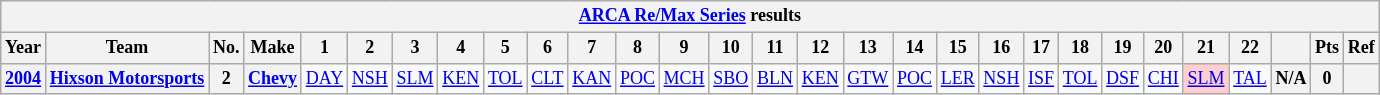<table class="wikitable" style="text-align:center; font-size:75%">
<tr>
<th colspan="34"><a href='#'>ARCA Re/Max Series</a> results</th>
</tr>
<tr>
<th>Year</th>
<th>Team</th>
<th>No.</th>
<th>Make</th>
<th>1</th>
<th>2</th>
<th>3</th>
<th>4</th>
<th>5</th>
<th>6</th>
<th>7</th>
<th>8</th>
<th>9</th>
<th>10</th>
<th>11</th>
<th>12</th>
<th>13</th>
<th>14</th>
<th>15</th>
<th>16</th>
<th>17</th>
<th>18</th>
<th>19</th>
<th>20</th>
<th>21</th>
<th>22</th>
<th></th>
<th>Pts</th>
<th>Ref</th>
</tr>
<tr>
<th><a href='#'>2004</a></th>
<th><a href='#'>Hixson Motorsports</a></th>
<th>2</th>
<th><a href='#'>Chevy</a></th>
<td><a href='#'>DAY</a></td>
<td><a href='#'>NSH</a></td>
<td><a href='#'>SLM</a></td>
<td><a href='#'>KEN</a></td>
<td><a href='#'>TOL</a></td>
<td><a href='#'>CLT</a></td>
<td><a href='#'>KAN</a></td>
<td><a href='#'>POC</a></td>
<td><a href='#'>MCH</a></td>
<td><a href='#'>SBO</a></td>
<td><a href='#'>BLN</a></td>
<td><a href='#'>KEN</a></td>
<td><a href='#'>GTW</a></td>
<td><a href='#'>POC</a></td>
<td><a href='#'>LER</a></td>
<td><a href='#'>NSH</a></td>
<td><a href='#'>ISF</a></td>
<td><a href='#'>TOL</a></td>
<td><a href='#'>DSF</a></td>
<td><a href='#'>CHI</a></td>
<td style="background:#FFCFCF;"><a href='#'>SLM</a><br></td>
<td><a href='#'>TAL</a></td>
<th>N/A</th>
<th>0</th>
<th></th>
</tr>
</table>
